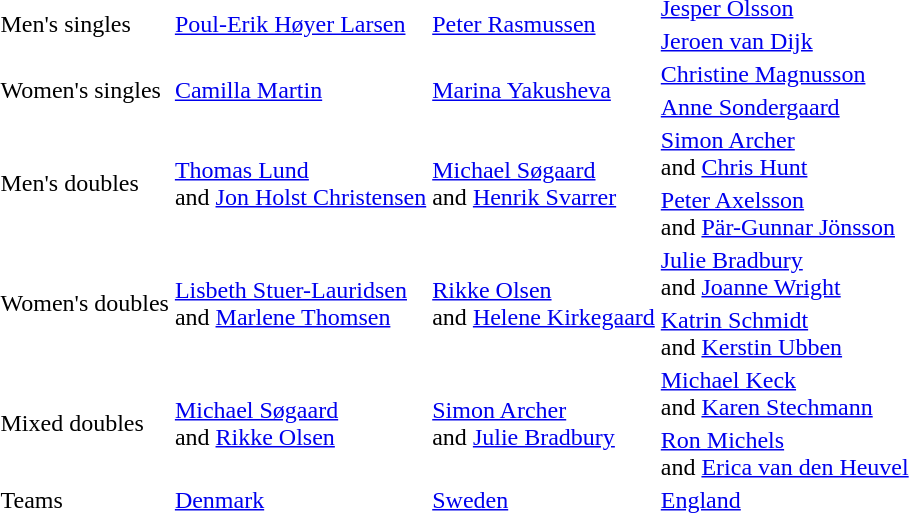<table>
<tr>
<td rowspan=2>Men's singles</td>
<td rowspan=2> <a href='#'>Poul-Erik Høyer Larsen</a></td>
<td rowspan=2> <a href='#'>Peter Rasmussen</a></td>
<td> <a href='#'>Jesper Olsson</a></td>
</tr>
<tr>
<td> <a href='#'>Jeroen van Dijk</a></td>
</tr>
<tr>
<td rowspan=2>Women's singles</td>
<td rowspan=2> <a href='#'>Camilla Martin</a></td>
<td rowspan=2> <a href='#'>Marina Yakusheva</a></td>
<td> <a href='#'>Christine Magnusson</a></td>
</tr>
<tr>
<td> <a href='#'>Anne Sondergaard</a></td>
</tr>
<tr>
<td rowspan=2>Men's doubles</td>
<td rowspan=2> <a href='#'>Thomas Lund</a><br>and <a href='#'>Jon Holst Christensen</a></td>
<td rowspan=2> <a href='#'>Michael Søgaard</a><br>and <a href='#'>Henrik Svarrer</a></td>
<td> <a href='#'>Simon Archer</a><br>and <a href='#'>Chris Hunt</a></td>
</tr>
<tr>
<td> <a href='#'>Peter Axelsson</a><br>and <a href='#'>Pär-Gunnar Jönsson</a></td>
</tr>
<tr>
<td rowspan=2>Women's doubles</td>
<td rowspan=2> <a href='#'>Lisbeth Stuer-Lauridsen</a><br>and <a href='#'>Marlene Thomsen</a></td>
<td rowspan=2> <a href='#'>Rikke Olsen</a><br>and <a href='#'>Helene Kirkegaard</a></td>
<td> <a href='#'>Julie Bradbury</a><br>and <a href='#'>Joanne Wright</a></td>
</tr>
<tr>
<td> <a href='#'>Katrin Schmidt</a><br>and <a href='#'>Kerstin Ubben</a></td>
</tr>
<tr>
<td rowspan=2>Mixed doubles</td>
<td rowspan=2> <a href='#'>Michael Søgaard</a><br>and <a href='#'>Rikke Olsen</a></td>
<td rowspan=2> <a href='#'>Simon Archer</a><br>and <a href='#'>Julie Bradbury</a></td>
<td> <a href='#'>Michael Keck</a><br>and <a href='#'>Karen Stechmann</a></td>
</tr>
<tr>
<td> <a href='#'>Ron Michels</a><br>and <a href='#'>Erica van den Heuvel</a></td>
</tr>
<tr>
<td>Teams</td>
<td> <a href='#'>Denmark</a></td>
<td> <a href='#'>Sweden</a></td>
<td> <a href='#'>England</a></td>
</tr>
</table>
